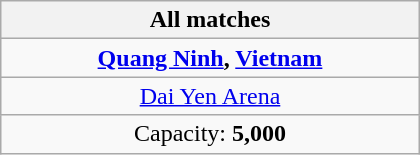<table class="wikitable" style="text-align:center" width=280>
<tr>
<th>All matches</th>
</tr>
<tr>
<td> <strong><a href='#'>Quang Ninh</a>, <a href='#'>Vietnam</a></strong></td>
</tr>
<tr>
<td><a href='#'>Dai Yen Arena</a></td>
</tr>
<tr>
<td>Capacity: <strong>5,000</strong></td>
</tr>
</table>
